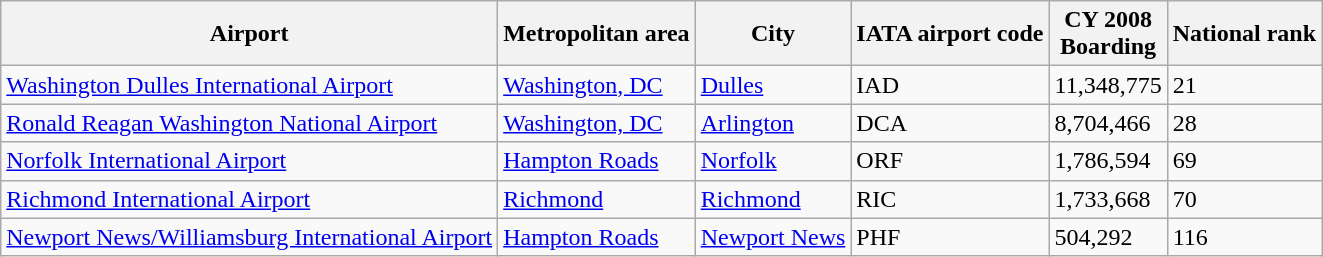<table class="wikitable" style="text-align:left">
<tr>
<th>Airport</th>
<th>Metropolitan area</th>
<th>City</th>
<th>IATA airport code</th>
<th>CY 2008<br> Boarding</th>
<th>National rank</th>
</tr>
<tr>
<td><a href='#'>Washington Dulles International Airport</a></td>
<td><a href='#'>Washington, DC</a></td>
<td><a href='#'>Dulles</a></td>
<td>IAD</td>
<td>11,348,775</td>
<td>21</td>
</tr>
<tr>
<td><a href='#'>Ronald Reagan Washington National Airport</a></td>
<td><a href='#'>Washington, DC</a></td>
<td><a href='#'>Arlington</a></td>
<td>DCA</td>
<td>8,704,466</td>
<td>28</td>
</tr>
<tr>
<td><a href='#'>Norfolk International Airport</a></td>
<td><a href='#'>Hampton Roads</a></td>
<td><a href='#'>Norfolk</a></td>
<td>ORF</td>
<td>1,786,594</td>
<td>69</td>
</tr>
<tr>
<td><a href='#'>Richmond International Airport</a></td>
<td><a href='#'>Richmond</a></td>
<td><a href='#'>Richmond</a></td>
<td>RIC</td>
<td>1,733,668</td>
<td>70</td>
</tr>
<tr>
<td><a href='#'>Newport News/Williamsburg International Airport</a></td>
<td><a href='#'>Hampton Roads</a></td>
<td><a href='#'>Newport News</a></td>
<td>PHF</td>
<td>504,292</td>
<td>116</td>
</tr>
</table>
